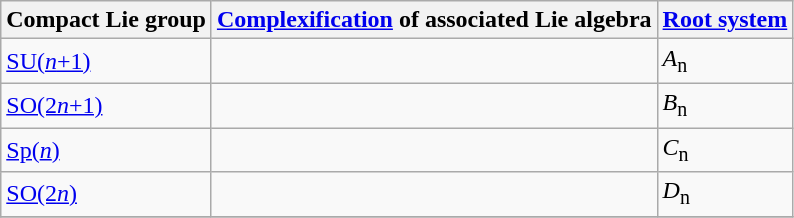<table class="wikitable">
<tr>
<th>Compact Lie group</th>
<th><a href='#'>Complexification</a> of associated Lie algebra</th>
<th><a href='#'>Root system</a></th>
</tr>
<tr>
<td><a href='#'>SU(<em>n</em>+1)</a></td>
<td><a href='#'></a></td>
<td><em>A</em><sub>n</sub></td>
</tr>
<tr>
<td><a href='#'>SO(2<em>n</em>+1)</a></td>
<td><a href='#'></a></td>
<td><em>B</em><sub>n</sub></td>
</tr>
<tr>
<td><a href='#'>Sp(<em>n</em>)</a></td>
<td><a href='#'></a></td>
<td><em>C</em><sub>n</sub></td>
</tr>
<tr>
<td><a href='#'>SO(2<em>n</em>)</a></td>
<td><a href='#'></a></td>
<td><em>D</em><sub>n</sub></td>
</tr>
<tr>
</tr>
</table>
